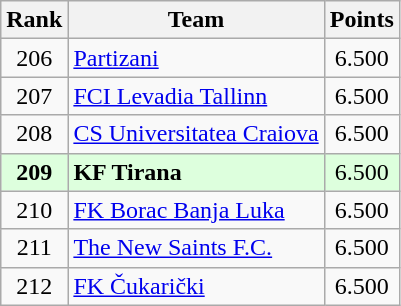<table class="wikitable" style="text-align: center;">
<tr>
<th>Rank</th>
<th>Team</th>
<th>Points</th>
</tr>
<tr>
<td>206</td>
<td align=left> <a href='#'>Partizani</a></td>
<td>6.500</td>
</tr>
<tr>
<td>207</td>
<td align=left> <a href='#'>FCI Levadia Tallinn</a></td>
<td>6.500</td>
</tr>
<tr>
<td>208</td>
<td align=left> <a href='#'>CS Universitatea Craiova</a></td>
<td>6.500</td>
</tr>
<tr style="background:#dfd;">
<td><strong>209</strong></td>
<td align=left> <strong>KF Tirana</strong></td>
<td>6.500</td>
</tr>
<tr>
<td>210</td>
<td align=left> <a href='#'>FK Borac Banja Luka</a></td>
<td>6.500</td>
</tr>
<tr>
<td>211</td>
<td align=left> <a href='#'>The New Saints F.C.</a></td>
<td>6.500</td>
</tr>
<tr>
<td>212</td>
<td align=left> <a href='#'>FK Čukarički</a></td>
<td>6.500</td>
</tr>
</table>
